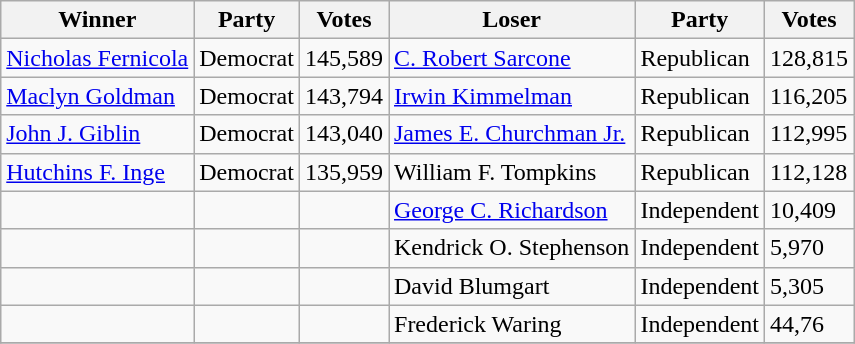<table class="wikitable">
<tr>
<th>Winner</th>
<th>Party</th>
<th>Votes</th>
<th>Loser</th>
<th>Party</th>
<th>Votes</th>
</tr>
<tr>
<td><a href='#'>Nicholas Fernicola</a></td>
<td>Democrat</td>
<td>145,589</td>
<td><a href='#'>C. Robert Sarcone</a></td>
<td>Republican</td>
<td>128,815</td>
</tr>
<tr>
<td><a href='#'>Maclyn Goldman</a></td>
<td>Democrat</td>
<td>143,794</td>
<td><a href='#'>Irwin Kimmelman</a></td>
<td>Republican</td>
<td>116,205</td>
</tr>
<tr>
<td><a href='#'>John J. Giblin</a></td>
<td>Democrat</td>
<td>143,040</td>
<td><a href='#'>James E. Churchman Jr.</a></td>
<td>Republican</td>
<td>112,995</td>
</tr>
<tr>
<td><a href='#'>Hutchins F. Inge</a></td>
<td>Democrat</td>
<td>135,959</td>
<td>William F. Tompkins</td>
<td>Republican</td>
<td>112,128</td>
</tr>
<tr>
<td></td>
<td></td>
<td></td>
<td><a href='#'>George C. Richardson</a></td>
<td>Independent</td>
<td>10,409</td>
</tr>
<tr>
<td></td>
<td></td>
<td></td>
<td>Kendrick O. Stephenson</td>
<td>Independent</td>
<td>5,970</td>
</tr>
<tr>
<td></td>
<td></td>
<td></td>
<td>David Blumgart</td>
<td>Independent</td>
<td>5,305</td>
</tr>
<tr>
<td></td>
<td></td>
<td></td>
<td>Frederick Waring</td>
<td>Independent</td>
<td>44,76</td>
</tr>
<tr>
</tr>
</table>
